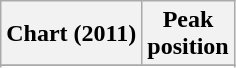<table class="wikitable sortable">
<tr>
<th align="left">Chart (2011)</th>
<th align="center">Peak <br> position</th>
</tr>
<tr>
</tr>
<tr>
</tr>
<tr>
</tr>
<tr>
</tr>
</table>
